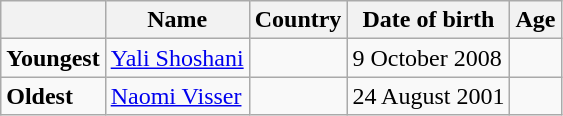<table class="wikitable">
<tr>
<th></th>
<th><strong>Name</strong></th>
<th><strong>Country</strong></th>
<th><strong>Date of birth</strong></th>
<th><strong>Age</strong></th>
</tr>
<tr>
<td><strong>Youngest</strong></td>
<td><a href='#'>Yali Shoshani</a></td>
<td></td>
<td>9 October 2008</td>
<td></td>
</tr>
<tr>
<td><strong>Oldest</strong></td>
<td><a href='#'>Naomi Visser</a></td>
<td></td>
<td>24 August 2001</td>
<td></td>
</tr>
</table>
